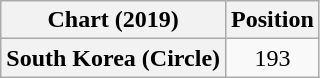<table class="wikitable plainrowheaders" style="text-align:center">
<tr>
<th scope="col">Chart (2019)</th>
<th scope="col">Position</th>
</tr>
<tr>
<th scope="row">South Korea (Circle)</th>
<td>193</td>
</tr>
</table>
